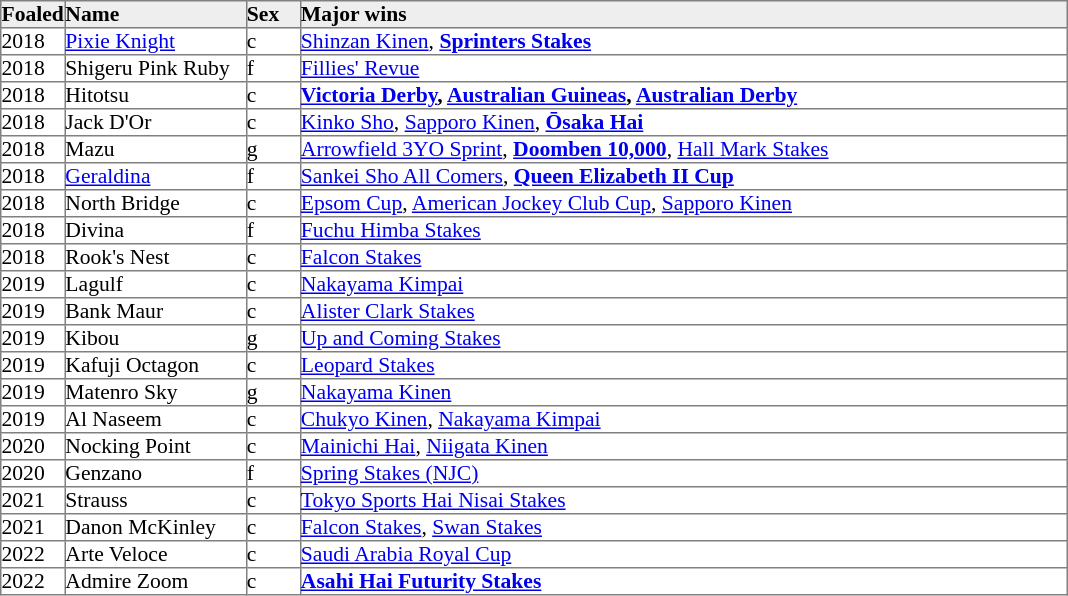<table border="1" cellpadding="0" style="border-collapse: collapse; font-size:90%">
<tr bgcolor="#eeeeee">
<td width="35px"><strong>Foaled</strong></td>
<td width="120px"><strong>Name</strong></td>
<td width="35px"><strong>Sex</strong></td>
<td width="510px"><strong>Major wins</strong></td>
</tr>
<tr>
<td>2018</td>
<td><a href='#'>Pixie Knight</a></td>
<td>c</td>
<td><a href='#'>Shinzan Kinen</a>, <strong><a href='#'>Sprinters Stakes</a></strong></td>
</tr>
<tr>
<td>2018</td>
<td>Shigeru Pink Ruby</td>
<td>f</td>
<td><a href='#'>Fillies' Revue</a></td>
</tr>
<tr>
<td>2018</td>
<td>Hitotsu</td>
<td>c</td>
<td><strong><a href='#'>Victoria Derby</a>, <a href='#'>Australian Guineas</a>, <a href='#'>Australian Derby</a></strong></td>
</tr>
<tr>
<td>2018</td>
<td>Jack D'Or</td>
<td>c</td>
<td><a href='#'>Kinko Sho</a>, <a href='#'>Sapporo Kinen</a>, <strong><a href='#'>Ōsaka Hai</a></strong></td>
</tr>
<tr>
<td>2018</td>
<td>Mazu</td>
<td>g</td>
<td><a href='#'>Arrowfield 3YO Sprint</a>, <strong><a href='#'>Doomben 10,000</a></strong>, <a href='#'>Hall Mark Stakes</a></td>
</tr>
<tr>
<td>2018</td>
<td><a href='#'>Geraldina</a></td>
<td>f</td>
<td><a href='#'>Sankei Sho All Comers</a>, <a href='#'><strong>Queen Elizabeth II Cup</strong></a></td>
</tr>
<tr>
<td>2018</td>
<td>North Bridge</td>
<td>c</td>
<td><a href='#'>Epsom Cup</a>, <a href='#'>American Jockey Club Cup</a>, <a href='#'>Sapporo Kinen</a></td>
</tr>
<tr>
<td>2018</td>
<td>Divina</td>
<td>f</td>
<td><a href='#'>Fuchu Himba Stakes</a></td>
</tr>
<tr>
<td>2018</td>
<td>Rook's Nest</td>
<td>c</td>
<td><a href='#'>Falcon Stakes</a></td>
</tr>
<tr>
<td>2019</td>
<td>Lagulf</td>
<td>c</td>
<td><a href='#'>Nakayama Kimpai</a></td>
</tr>
<tr>
<td>2019</td>
<td>Bank Maur</td>
<td>c</td>
<td><a href='#'>Alister Clark Stakes</a></td>
</tr>
<tr>
<td>2019</td>
<td>Kibou</td>
<td>g</td>
<td><a href='#'>Up and Coming Stakes</a></td>
</tr>
<tr>
<td>2019</td>
<td>Kafuji Octagon</td>
<td>c</td>
<td><a href='#'>Leopard Stakes</a></td>
</tr>
<tr>
<td>2019</td>
<td>Matenro Sky</td>
<td>g</td>
<td><a href='#'>Nakayama Kinen</a></td>
</tr>
<tr>
<td>2019</td>
<td>Al Naseem</td>
<td>c</td>
<td><a href='#'>Chukyo Kinen</a>, <a href='#'>Nakayama Kimpai</a></td>
</tr>
<tr>
<td>2020</td>
<td>Nocking Point</td>
<td>c</td>
<td><a href='#'>Mainichi Hai</a>, <a href='#'>Niigata Kinen</a></td>
</tr>
<tr>
<td>2020</td>
<td>Genzano</td>
<td>f</td>
<td><a href='#'>Spring Stakes (NJC)</a></td>
</tr>
<tr>
<td>2021</td>
<td>Strauss</td>
<td>c</td>
<td><a href='#'>Tokyo Sports Hai Nisai Stakes</a></td>
</tr>
<tr>
<td>2021</td>
<td>Danon McKinley</td>
<td>c</td>
<td><a href='#'>Falcon Stakes</a>, <a href='#'>Swan Stakes</a></td>
</tr>
<tr>
<td>2022</td>
<td>Arte Veloce</td>
<td>c</td>
<td><a href='#'>Saudi Arabia Royal Cup</a></td>
</tr>
<tr>
<td>2022</td>
<td>Admire Zoom</td>
<td>c</td>
<td><strong><a href='#'>Asahi Hai Futurity Stakes</a></strong></td>
</tr>
</table>
